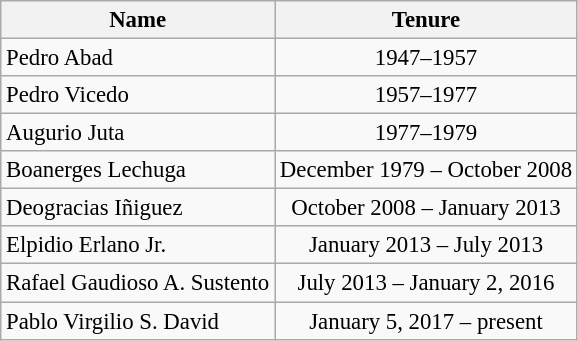<table class="wikitable" style="text-align:center; font-size:95%;">
<tr>
<th>Name</th>
<th>Tenure</th>
</tr>
<tr>
<td align=left>Pedro Abad</td>
<td>1947–1957</td>
</tr>
<tr>
<td align=left>Pedro Vicedo</td>
<td>1957–1977</td>
</tr>
<tr>
<td align=left>Augurio Juta</td>
<td>1977–1979</td>
</tr>
<tr>
<td align=left>Boanerges Lechuga</td>
<td>December 1979 – October 2008</td>
</tr>
<tr>
<td align=left>Deogracias Iñiguez</td>
<td>October 2008 – January 2013</td>
</tr>
<tr>
<td align=left>Elpidio Erlano Jr.</td>
<td>January 2013 – July 2013</td>
</tr>
<tr>
<td align=left>Rafael Gaudioso A. Sustento</td>
<td>July 2013 – January 2, 2016</td>
</tr>
<tr>
<td align=left>Pablo Virgilio S. David</td>
<td>January 5, 2017 – present</td>
</tr>
</table>
